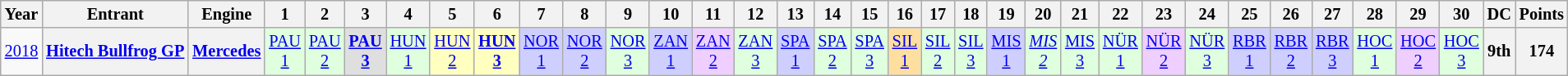<table class="wikitable" style="text-align:center; font-size:85%">
<tr>
<th>Year</th>
<th>Entrant</th>
<th>Engine</th>
<th>1</th>
<th>2</th>
<th>3</th>
<th>4</th>
<th>5</th>
<th>6</th>
<th>7</th>
<th>8</th>
<th>9</th>
<th>10</th>
<th>11</th>
<th>12</th>
<th>13</th>
<th>14</th>
<th>15</th>
<th>16</th>
<th>17</th>
<th>18</th>
<th>19</th>
<th>20</th>
<th>21</th>
<th>22</th>
<th>23</th>
<th>24</th>
<th>25</th>
<th>26</th>
<th>27</th>
<th>28</th>
<th>29</th>
<th>30</th>
<th>DC</th>
<th>Points</th>
</tr>
<tr>
<td><a href='#'>2018</a></td>
<th nowrap><a href='#'>Hitech Bullfrog GP</a></th>
<th nowrap><a href='#'>Mercedes</a></th>
<td style="background:#DFFFDF;"><a href='#'>PAU<br>1</a><br></td>
<td style="background:#DFFFDF;"><a href='#'>PAU<br>2</a><br></td>
<td style="background:#DFDFDF;"><strong><a href='#'>PAU<br>3</a></strong><br></td>
<td style="background:#DFFFDF;"><a href='#'>HUN<br>1</a><br></td>
<td style="background:#FFFFBF;"><a href='#'>HUN<br>2</a><br></td>
<td style="background:#FFFFBF;"><strong><a href='#'>HUN<br>3</a></strong><br></td>
<td style="background:#CFCFFF;"><a href='#'>NOR<br>1</a><br></td>
<td style="background:#CFCFFF;"><a href='#'>NOR<br>2</a><br></td>
<td style="background:#DFFFDF;"><a href='#'>NOR<br>3</a><br></td>
<td style="background:#CFCFFF;"><a href='#'>ZAN<br>1</a><br></td>
<td style="background:#EFCFFF;"><a href='#'>ZAN<br>2</a><br></td>
<td style="background:#DFFFDF;"><a href='#'>ZAN<br>3</a><br></td>
<td style="background:#CFCFFF;"><a href='#'>SPA<br>1</a><br></td>
<td style="background:#DFFFDF;"><a href='#'>SPA<br>2</a><br></td>
<td style="background:#DFFFDF;"><a href='#'>SPA<br>3</a><br></td>
<td style="background:#FFDF9F;"><a href='#'>SIL<br>1</a><br></td>
<td style="background:#DFFFDF;"><a href='#'>SIL<br>2</a><br></td>
<td style="background:#DFFFDF;"><a href='#'>SIL<br>3</a><br></td>
<td style="background:#CFCFFF;"><a href='#'>MIS<br>1</a><br></td>
<td style="background:#DFFFDF;"><em><a href='#'>MIS<br>2</a></em><br></td>
<td style="background:#DFFFDF;"><a href='#'>MIS<br>3</a><br></td>
<td style="background:#DFFFDF;"><a href='#'>NÜR<br>1</a><br></td>
<td style="background:#EFCFFF;"><a href='#'>NÜR<br>2</a><br></td>
<td style="background:#DFFFDF;"><a href='#'>NÜR<br>3</a><br></td>
<td style="background:#CFCFFF;"><a href='#'>RBR<br>1</a><br></td>
<td style="background:#CFCFFF;"><a href='#'>RBR<br>2</a><br></td>
<td style="background:#CFCFFF;"><a href='#'>RBR<br>3</a><br></td>
<td style="background:#DFFFDF;"><a href='#'>HOC<br>1</a><br></td>
<td style="background:#EFCFFF;"><a href='#'>HOC<br>2</a><br></td>
<td style="background:#DFFFDF;"><a href='#'>HOC<br>3</a><br></td>
<th>9th</th>
<th>174</th>
</tr>
</table>
